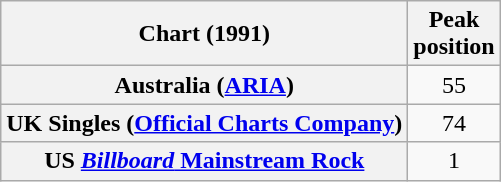<table class="wikitable sortable plainrowheaders">
<tr>
<th>Chart (1991)</th>
<th>Peak<br>position</th>
</tr>
<tr>
<th scope="row">Australia (<a href='#'>ARIA</a>)</th>
<td style="text-align:center;">55</td>
</tr>
<tr>
<th scope="row">UK Singles (<a href='#'>Official Charts Company</a>)</th>
<td style="text-align:center;">74</td>
</tr>
<tr>
<th scope="row">US <a href='#'><em>Billboard</em> Mainstream Rock</a></th>
<td style="text-align:center;">1</td>
</tr>
</table>
